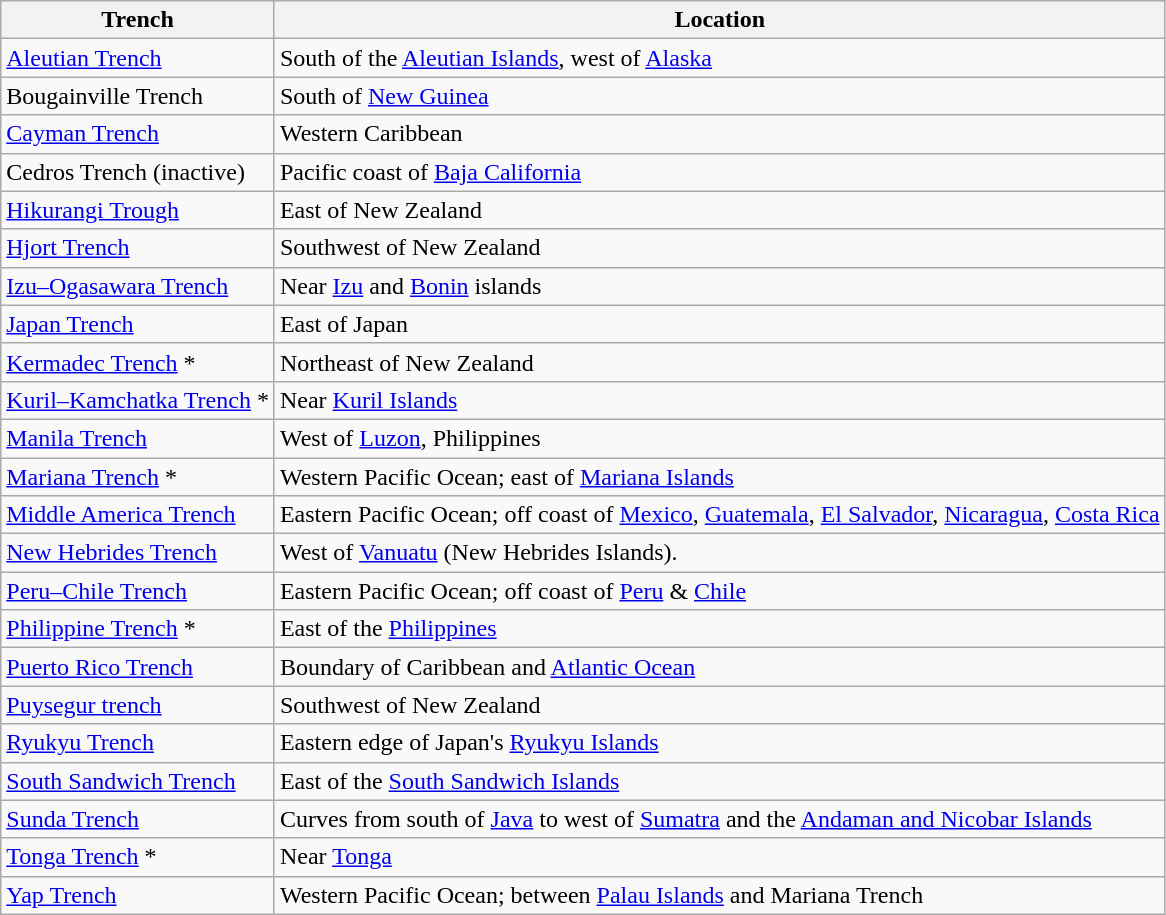<table class="wikitable">
<tr>
<th>Trench</th>
<th>Location</th>
</tr>
<tr>
<td><a href='#'>Aleutian Trench</a></td>
<td>South of the <a href='#'>Aleutian Islands</a>, west of <a href='#'>Alaska</a></td>
</tr>
<tr>
<td>Bougainville Trench</td>
<td>South of <a href='#'>New Guinea</a></td>
</tr>
<tr>
<td><a href='#'>Cayman Trench</a></td>
<td>Western Caribbean</td>
</tr>
<tr>
<td>Cedros Trench (inactive)</td>
<td>Pacific coast of <a href='#'>Baja California</a></td>
</tr>
<tr>
<td><a href='#'>Hikurangi Trough</a></td>
<td>East of New Zealand</td>
</tr>
<tr>
<td><a href='#'>Hjort Trench</a></td>
<td>Southwest of New Zealand</td>
</tr>
<tr>
<td><a href='#'>Izu–Ogasawara Trench</a></td>
<td>Near <a href='#'>Izu</a> and <a href='#'>Bonin</a> islands</td>
</tr>
<tr>
<td><a href='#'>Japan Trench</a></td>
<td>East of Japan</td>
</tr>
<tr>
<td><a href='#'>Kermadec Trench</a> *</td>
<td>Northeast of New Zealand</td>
</tr>
<tr>
<td><a href='#'>Kuril–Kamchatka Trench</a> *</td>
<td>Near <a href='#'>Kuril Islands</a></td>
</tr>
<tr>
<td><a href='#'>Manila Trench</a></td>
<td>West of <a href='#'>Luzon</a>, Philippines</td>
</tr>
<tr>
<td><a href='#'>Mariana Trench</a> *</td>
<td>Western Pacific Ocean; east of <a href='#'>Mariana Islands</a></td>
</tr>
<tr>
<td><a href='#'>Middle America Trench</a></td>
<td>Eastern Pacific Ocean; off coast of <a href='#'>Mexico</a>, <a href='#'>Guatemala</a>, <a href='#'>El Salvador</a>, <a href='#'>Nicaragua</a>, <a href='#'>Costa Rica</a></td>
</tr>
<tr>
<td><a href='#'>New Hebrides Trench</a></td>
<td>West of <a href='#'>Vanuatu</a> (New Hebrides Islands).</td>
</tr>
<tr>
<td><a href='#'>Peru–Chile Trench</a></td>
<td>Eastern Pacific Ocean; off coast of <a href='#'>Peru</a> & <a href='#'>Chile</a></td>
</tr>
<tr>
<td><a href='#'>Philippine Trench</a> *</td>
<td>East of the <a href='#'>Philippines</a></td>
</tr>
<tr>
<td><a href='#'>Puerto Rico Trench</a></td>
<td>Boundary of Caribbean and <a href='#'>Atlantic Ocean</a></td>
</tr>
<tr>
<td><a href='#'>Puysegur trench</a></td>
<td>Southwest of New Zealand</td>
</tr>
<tr>
<td><a href='#'>Ryukyu Trench</a></td>
<td>Eastern edge of Japan's <a href='#'>Ryukyu Islands</a></td>
</tr>
<tr>
<td><a href='#'>South Sandwich Trench</a></td>
<td>East of the <a href='#'>South Sandwich Islands</a></td>
</tr>
<tr>
<td><a href='#'>Sunda Trench</a></td>
<td>Curves from south of <a href='#'>Java</a> to west of <a href='#'>Sumatra</a> and the <a href='#'>Andaman and Nicobar Islands</a></td>
</tr>
<tr>
<td><a href='#'>Tonga Trench</a> *</td>
<td>Near <a href='#'>Tonga</a></td>
</tr>
<tr>
<td><a href='#'>Yap Trench</a></td>
<td>Western Pacific Ocean; between <a href='#'>Palau Islands</a> and Mariana Trench</td>
</tr>
</table>
